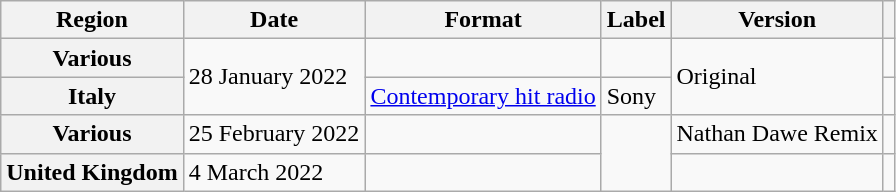<table class="wikitable plainrowheaders">
<tr>
<th scope="col">Region</th>
<th scope="col">Date</th>
<th scope="col">Format</th>
<th scope="col">Label</th>
<th scope="col">Version</th>
<th scope="col"></th>
</tr>
<tr>
<th scope="row">Various</th>
<td rowspan="2">28 January 2022</td>
<td></td>
<td></td>
<td rowspan="2">Original</td>
<td></td>
</tr>
<tr>
<th scope="row">Italy</th>
<td><a href='#'>Contemporary hit radio</a></td>
<td>Sony</td>
<td></td>
</tr>
<tr>
<th scope="row">Various</th>
<td>25 February 2022</td>
<td></td>
<td rowspan="2"></td>
<td>Nathan Dawe Remix</td>
<td></td>
</tr>
<tr>
<th scope="row">United Kingdom</th>
<td>4 March 2022</td>
<td></td>
<td></td>
<td></td>
</tr>
</table>
